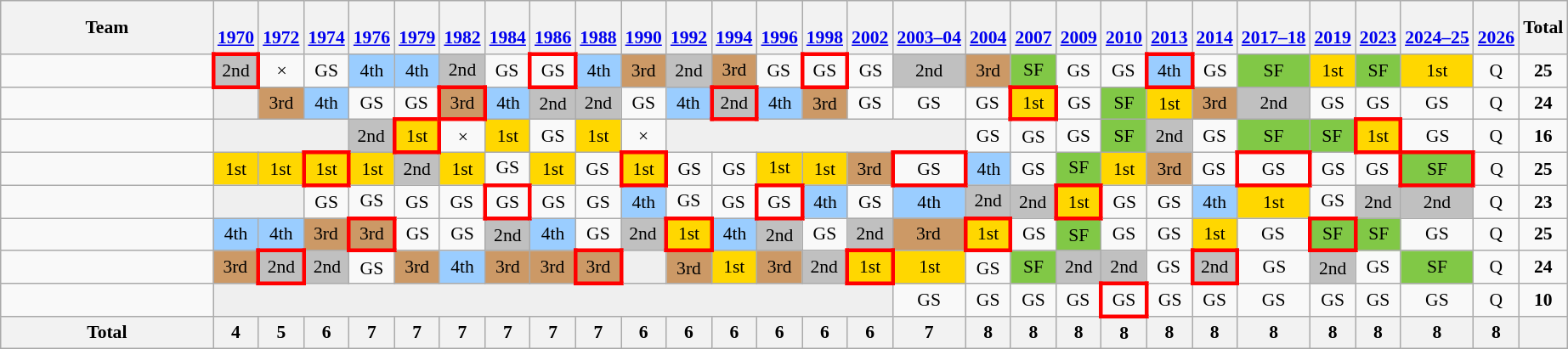<table class="wikitable" style="text-align:center; font-size:90%">
<tr>
<th width=160>Team</th>
<th> <br><a href='#'>1970</a></th>
<th><br><a href='#'>1972</a></th>
<th><br><a href='#'>1974</a></th>
<th><br><a href='#'>1976</a></th>
<th><br><a href='#'>1979</a></th>
<th><br><a href='#'>1982</a></th>
<th><br><a href='#'>1984</a></th>
<th><br><a href='#'>1986</a></th>
<th><br><a href='#'>1988</a></th>
<th><br><a href='#'>1990</a></th>
<th><br><a href='#'>1992</a></th>
<th><br><a href='#'>1994</a></th>
<th><br><a href='#'>1996</a></th>
<th><br><a href='#'>1998</a></th>
<th><br><a href='#'>2002</a></th>
<th><br><a href='#'>2003–04</a></th>
<th><br><a href='#'>2004</a></th>
<th><br><a href='#'>2007</a></th>
<th><br><a href='#'>2009</a></th>
<th><br><a href='#'>2010</a></th>
<th><br><a href='#'>2013</a></th>
<th><br><a href='#'>2014</a></th>
<th><br><a href='#'>2017–18</a></th>
<th><br><a href='#'>2019</a></th>
<th><br><a href='#'>2023</a></th>
<th><br><a href='#'>2024–25</a></th>
<th><br><a href='#'>2026</a></th>
<th>Total</th>
</tr>
<tr>
<td align=left></td>
<td style="border:3px solid red;" bgcolor=silver>2nd</td>
<td>×</td>
<td>GS</td>
<td bgcolor=#9acdff>4th</td>
<td bgcolor=#9acdff>4th</td>
<td bgcolor=silver>2nd</td>
<td>GS</td>
<td style="border:3px solid red;">GS</td>
<td bgcolor=#9acdff>4th</td>
<td bgcolor=#cc9966>3rd</td>
<td bgcolor=silver>2nd</td>
<td bgcolor=#cc9966>3rd</td>
<td>GS</td>
<td style="border:3px solid red;">GS</td>
<td>GS</td>
<td bgcolor=silver>2nd</td>
<td bgcolor=#cc9966>3rd</td>
<td bgcolor=#81c846>SF</td>
<td>GS</td>
<td>GS</td>
<td style="border:3px solid red;" bgcolor=#9acdff>4th</td>
<td>GS</td>
<td bgcolor=#81c846>SF</td>
<td bgcolor=gold>1st</td>
<td bgcolor=#81c846>SF</td>
<td bgcolor=gold>1st</td>
<td>Q</td>
<td><strong>25</strong></td>
</tr>
<tr>
<td align=left></td>
<td colspan=1 bgcolor="#efefef"></td>
<td bgcolor=#cc9966>3rd</td>
<td bgcolor=#9acdff>4th</td>
<td>GS</td>
<td>GS</td>
<td style="border:3px solid red;" bgcolor=#cc9966>3rd</td>
<td bgcolor=#9acdff>4th</td>
<td bgcolor=silver>2nd</td>
<td bgcolor=silver>2nd</td>
<td>GS</td>
<td bgcolor=#9acdff>4th</td>
<td style="border:3px solid red;" bgcolor=silver>2nd</td>
<td bgcolor=#9acdff>4th</td>
<td bgcolor=#cc9966>3rd</td>
<td>GS</td>
<td>GS</td>
<td>GS</td>
<td style="border:3px solid red;" bgcolor=gold>1st</td>
<td>GS</td>
<td bgcolor=#81c846>SF</td>
<td bgcolor=gold>1st</td>
<td bgcolor=#cc9966>3rd</td>
<td bgcolor=silver>2nd</td>
<td>GS</td>
<td>GS</td>
<td>GS</td>
<td>Q</td>
<td><strong>24</strong></td>
</tr>
<tr>
<td align=left></td>
<td colspan=3 bgcolor="#efefef"></td>
<td bgcolor=silver>2nd</td>
<td style="border:3px solid red;" bgcolor=gold>1st</td>
<td>×</td>
<td bgcolor=gold>1st</td>
<td>GS</td>
<td bgcolor=gold>1st</td>
<td>×</td>
<td colspan=6 bgcolor="#efefef"></td>
<td>GS</td>
<td>GS</td>
<td>GS</td>
<td bgcolor=#81c846>SF</td>
<td bgcolor=silver>2nd</td>
<td>GS</td>
<td bgcolor=#81c846>SF</td>
<td bgcolor=#81c846>SF</td>
<td style="border:3px solid red;" bgcolor=gold>1st</td>
<td>GS</td>
<td>Q</td>
<td><strong>16</strong></td>
</tr>
<tr>
<td align=left></td>
<td bgcolor=gold>1st</td>
<td bgcolor=gold>1st</td>
<td style="border:3px solid red;" bgcolor=gold>1st</td>
<td bgcolor=gold>1st</td>
<td bgcolor=silver>2nd</td>
<td bgcolor=gold>1st</td>
<td>GS</td>
<td bgcolor=gold>1st</td>
<td>GS</td>
<td style="border:3px solid red;" bgcolor=gold>1st</td>
<td>GS</td>
<td>GS</td>
<td bgcolor=gold>1st</td>
<td bgcolor=gold>1st</td>
<td bgcolor=#cc9966>3rd</td>
<td style="border:3px solid red;">GS</td>
<td bgcolor=#9acdff>4th</td>
<td>GS</td>
<td bgcolor=#81c846>SF</td>
<td bgcolor=gold>1st</td>
<td bgcolor=#cc9966>3rd</td>
<td>GS</td>
<td style="border:3px solid red;">GS</td>
<td>GS</td>
<td>GS</td>
<td style="border:3px solid red;"bgcolor=#81c846>SF</td>
<td>Q</td>
<td><strong>25</strong></td>
</tr>
<tr>
<td align=left></td>
<td colspan=2 bgcolor="#efefef"></td>
<td>GS</td>
<td>GS</td>
<td>GS</td>
<td>GS</td>
<td style="border:3px solid red;">GS</td>
<td>GS</td>
<td>GS</td>
<td bgcolor=#9acdff>4th</td>
<td>GS</td>
<td>GS</td>
<td style="border:3px solid red;">GS</td>
<td bgcolor=#9acdff>4th</td>
<td>GS</td>
<td bgcolor=#9acdff>4th</td>
<td bgcolor=silver>2nd</td>
<td bgcolor=silver>2nd</td>
<td style="border:3px solid red;" bgcolor=gold>1st</td>
<td>GS</td>
<td>GS</td>
<td bgcolor=#9acdff>4th</td>
<td bgcolor=gold>1st</td>
<td>GS</td>
<td bgcolor=silver>2nd</td>
<td bgcolor=silver>2nd</td>
<td>Q</td>
<td><strong>23</strong></td>
</tr>
<tr>
<td align=left></td>
<td bgcolor=#9acdff>4th</td>
<td bgcolor=#9acdff>4th</td>
<td bgcolor=#cc9966>3rd</td>
<td style="border:3px solid red;" bgcolor=#cc9966>3rd</td>
<td>GS</td>
<td>GS</td>
<td bgcolor=silver>2nd</td>
<td bgcolor=#9acdff>4th</td>
<td>GS</td>
<td bgcolor=silver>2nd</td>
<td style="border:3px solid red;" bgcolor=gold>1st</td>
<td bgcolor=#9acdff>4th</td>
<td bgcolor=silver>2nd</td>
<td>GS</td>
<td bgcolor=silver>2nd</td>
<td bgcolor=#cc9966>3rd</td>
<td style="border:3px solid red;" bgcolor=gold>1st</td>
<td>GS</td>
<td bgcolor=#81c846>SF</td>
<td>GS</td>
<td>GS</td>
<td bgcolor=gold>1st</td>
<td>GS</td>
<td style="border:3px solid red;" bgcolor=#81c846>SF</td>
<td bgcolor=#81c846>SF</td>
<td>GS</td>
<td>Q</td>
<td><strong>25</strong></td>
</tr>
<tr>
<td align=left></td>
<td bgcolor=#cc9966>3rd</td>
<td style="border:3px solid red;" bgcolor=silver>2nd</td>
<td bgcolor=silver>2nd</td>
<td>GS</td>
<td bgcolor=#cc9966>3rd</td>
<td bgcolor=#9acdff>4th</td>
<td bgcolor=#cc9966>3rd</td>
<td bgcolor=#cc9966>3rd</td>
<td style="border:3px solid red;" bgcolor=#cc9966>3rd</td>
<td bgcolor="#efefef"></td>
<td bgcolor=#cc9966>3rd</td>
<td bgcolor=gold>1st</td>
<td bgcolor=#cc9966>3rd</td>
<td bgcolor=silver>2nd</td>
<td style="border:3px solid red;" bgcolor=gold>1st</td>
<td bgcolor=gold>1st</td>
<td>GS</td>
<td bgcolor=#81c846>SF</td>
<td bgcolor=silver>2nd</td>
<td bgcolor=silver>2nd</td>
<td>GS</td>
<td style="border:3px solid red;" bgcolor=silver>2nd</td>
<td>GS</td>
<td bgcolor=silver>2nd</td>
<td>GS</td>
<td bgcolor=#81c846>SF</td>
<td>Q</td>
<td><strong>24</strong></td>
</tr>
<tr>
<td align=left></td>
<td colspan=15 bgcolor="#efefef"></td>
<td>GS</td>
<td>GS</td>
<td>GS</td>
<td>GS</td>
<td style="border:3px solid red;">GS</td>
<td>GS</td>
<td>GS</td>
<td>GS</td>
<td>GS</td>
<td>GS</td>
<td>GS</td>
<td>Q</td>
<td><strong>10</strong></td>
</tr>
<tr>
<th>Total</th>
<th>4</th>
<th>5</th>
<th>6</th>
<th>7</th>
<th>7</th>
<th>7</th>
<th>7</th>
<th>7</th>
<th>7</th>
<th>6</th>
<th>6</th>
<th>6</th>
<th>6</th>
<th>6</th>
<th>6</th>
<th>7</th>
<th>8</th>
<th>8</th>
<th>8</th>
<th>8</th>
<th>8</th>
<th>8</th>
<th>8</th>
<th>8</th>
<th>8</th>
<th>8</th>
<th>8</th>
<th></th>
</tr>
</table>
